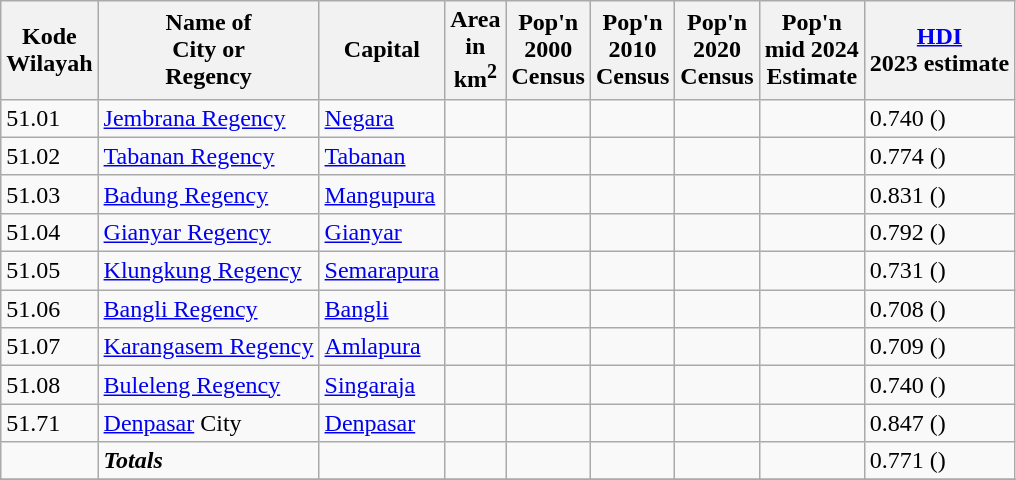<table class="wikitable sortable" style="margin-bottom: 0;">
<tr>
<th>Kode <br>Wilayah</th>
<th>Name of <br>City or<br>Regency</th>
<th>Capital</th>
<th>Area<br> in <br> km<sup>2</sup></th>
<th>Pop'n <br> 2000 <br>Census</th>
<th>Pop'n <br> 2010 <br>Census</th>
<th>Pop'n <br> 2020 <br>Census</th>
<th>Pop'n <br> mid 2024 <br>Estimate</th>
<th><a href='#'>HDI</a><br>2023 estimate</th>
</tr>
<tr>
<td>51.01</td>
<td><a href='#'>Jembrana Regency</a></td>
<td><a href='#'>Negara</a></td>
<td align="right"></td>
<td align="right"></td>
<td align="right"></td>
<td align="right"></td>
<td align="right"></td>
<td>0.740 ()</td>
</tr>
<tr>
<td>51.02</td>
<td><a href='#'>Tabanan Regency</a></td>
<td><a href='#'>Tabanan</a></td>
<td align="right"></td>
<td align="right"></td>
<td align="right"></td>
<td align="right"></td>
<td align="right"></td>
<td>0.774 ()</td>
</tr>
<tr>
<td>51.03</td>
<td><a href='#'>Badung Regency</a></td>
<td><a href='#'>Mangupura</a></td>
<td align="right"></td>
<td align="right"></td>
<td align="right"></td>
<td align="right"></td>
<td align="right"></td>
<td>0.831 ()</td>
</tr>
<tr>
<td>51.04</td>
<td><a href='#'>Gianyar Regency</a></td>
<td><a href='#'>Gianyar</a></td>
<td align="right"></td>
<td align="right"></td>
<td align="right"></td>
<td align="right"></td>
<td align="right"></td>
<td>0.792 ()</td>
</tr>
<tr>
<td>51.05</td>
<td><a href='#'>Klungkung Regency</a></td>
<td><a href='#'>Semarapura</a></td>
<td align="right"></td>
<td align="right"></td>
<td align="right"></td>
<td align="right"></td>
<td align="right"></td>
<td>0.731 ()</td>
</tr>
<tr>
<td>51.06</td>
<td><a href='#'>Bangli Regency</a></td>
<td><a href='#'>Bangli</a></td>
<td align="right"></td>
<td align="right"></td>
<td align="right"></td>
<td align="right"></td>
<td align="right"></td>
<td>0.708 ()</td>
</tr>
<tr>
<td>51.07</td>
<td><a href='#'>Karangasem Regency</a></td>
<td><a href='#'>Amlapura</a></td>
<td align="right"></td>
<td align="right"></td>
<td align="right"></td>
<td align="right"></td>
<td align="right"></td>
<td>0.709 ()</td>
</tr>
<tr>
<td>51.08</td>
<td><a href='#'>Buleleng Regency</a></td>
<td><a href='#'>Singaraja</a></td>
<td align="right"></td>
<td align="right"></td>
<td align="right"></td>
<td align="right"></td>
<td align="right"></td>
<td>0.740 ()</td>
</tr>
<tr>
<td>51.71</td>
<td><a href='#'>Denpasar</a> City</td>
<td><a href='#'>Denpasar</a></td>
<td align="right"></td>
<td align="right"></td>
<td align="right"></td>
<td align="right"></td>
<td align="right"></td>
<td>0.847 ()</td>
</tr>
<tr>
<td></td>
<td><strong><em>Totals</em></strong></td>
<td></td>
<td align="right"></td>
<td align="right"></td>
<td align="right"></td>
<td align="right"></td>
<td align="right"></td>
<td>0.771 ()</td>
</tr>
<tr>
</tr>
</table>
